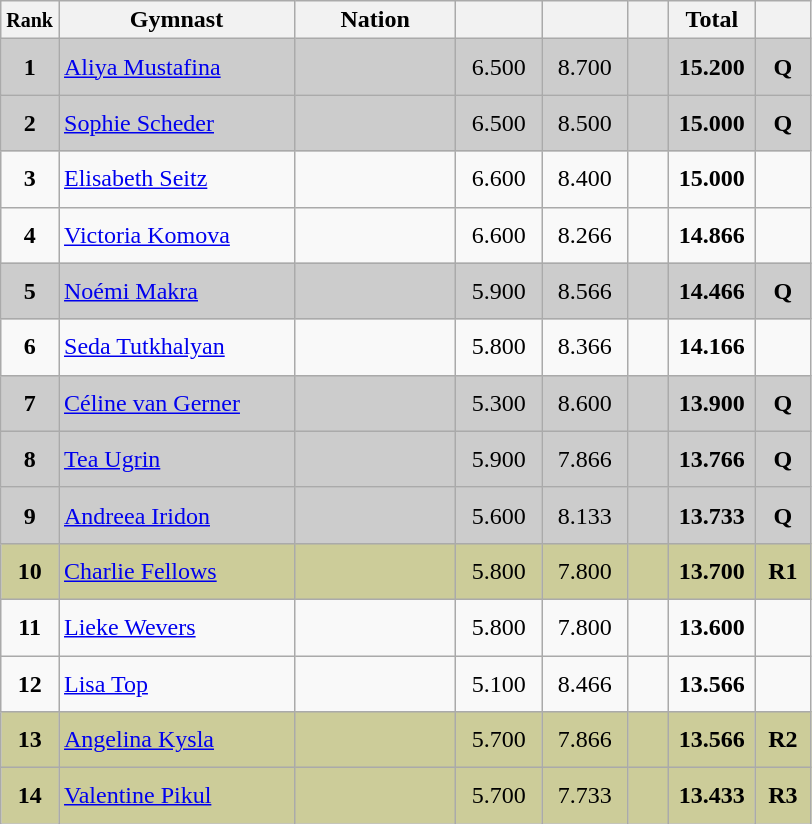<table class="wikitable sortable" style="text-align:center;">
<tr>
<th scope="col" style="width:15px;"><small>Rank</small></th>
<th scope="col" style="width:150px;">Gymnast</th>
<th scope="col" style="width:100px;">Nation</th>
<th scope="col" style="width:50px;"><small></small></th>
<th scope="col" style="width:50px;"><small></small></th>
<th scope="col" style="width:20px;"><small></small></th>
<th scope="col" style="width:50px;">Total</th>
<th scope="col" style="width:30px;"><small></small></th>
</tr>
<tr style="background:#cccccc;">
<td scope=row style="text-align:center"><strong>1</strong></td>
<td style="height:30px; text-align:left;"><a href='#'>Aliya Mustafina</a></td>
<td style="text-align:left;"><small></small></td>
<td>6.500</td>
<td>8.700</td>
<td></td>
<td><strong>15.200</strong></td>
<td><strong>Q</strong></td>
</tr>
<tr style="background:#cccccc;">
<td scope=row style="text-align:center"><strong>2</strong></td>
<td style="height:30px; text-align:left;"><a href='#'>Sophie Scheder</a></td>
<td style="text-align:left;"><small></small></td>
<td>6.500</td>
<td>8.500</td>
<td></td>
<td><strong>15.000</strong></td>
<td><strong>Q</strong></td>
</tr>
<tr>
<td scope=row style="text-align:center"><strong>3</strong></td>
<td style="height:30px; text-align:left;"><a href='#'>Elisabeth Seitz</a></td>
<td style="text-align:left;"><small></small></td>
<td>6.600</td>
<td>8.400</td>
<td></td>
<td><strong>15.000</strong></td>
<td></td>
</tr>
<tr>
<td scope=row style="text-align:center"><strong>4</strong></td>
<td style="height:30px; text-align:left;"><a href='#'>Victoria Komova</a></td>
<td style="text-align:left;"><small></small></td>
<td>6.600</td>
<td>8.266</td>
<td></td>
<td><strong>14.866</strong></td>
<td></td>
</tr>
<tr style="background:#cccccc;">
<td scope=row style="text-align:center"><strong>5</strong></td>
<td style="height:30px; text-align:left;"><a href='#'>Noémi Makra</a></td>
<td style="text-align:left;"><small></small></td>
<td>5.900</td>
<td>8.566</td>
<td></td>
<td><strong>14.466</strong></td>
<td><strong>Q</strong></td>
</tr>
<tr>
<td scope=row style="text-align:center"><strong>6</strong></td>
<td style="height:30px; text-align:left;"><a href='#'>Seda Tutkhalyan</a></td>
<td style="text-align:left;"><small></small></td>
<td>5.800</td>
<td>8.366</td>
<td></td>
<td><strong>14.166</strong></td>
<td></td>
</tr>
<tr style="background:#cccccc;">
<td scope=row style="text-align:center"><strong>7</strong></td>
<td style="height:30px; text-align:left;"><a href='#'>Céline van Gerner</a></td>
<td style="text-align:left;"><small></small></td>
<td>5.300</td>
<td>8.600</td>
<td></td>
<td><strong>13.900</strong></td>
<td><strong>Q</strong></td>
</tr>
<tr style="background:#cccccc;">
<td scope=row style="text-align:center"><strong>8</strong></td>
<td style="height:30px; text-align:left;"><a href='#'>Tea Ugrin</a></td>
<td style="text-align:left;"><small></small></td>
<td>5.900</td>
<td>7.866</td>
<td></td>
<td><strong>13.766</strong></td>
<td><strong>Q</strong></td>
</tr>
<tr style="background:#cccccc;">
<td scope=row style="text-align:center"><strong>9</strong></td>
<td style="height:30px; text-align:left;"><a href='#'>Andreea Iridon</a></td>
<td style="text-align:left;"><small></small></td>
<td>5.600</td>
<td>8.133</td>
<td></td>
<td><strong>13.733</strong></td>
<td><strong>Q</strong></td>
</tr>
<tr style="background:#CCCC99;">
<td scope=row style="text-align:center"><strong>10</strong></td>
<td style="height:30px; text-align:left;"><a href='#'>Charlie Fellows</a></td>
<td style="text-align:left;"><small></small></td>
<td>5.800</td>
<td>7.800</td>
<td></td>
<td><strong>13.700</strong></td>
<td><strong>R1</strong></td>
</tr>
<tr>
<td scope=row style="text-align:center"><strong>11</strong></td>
<td style="height:30px; text-align:left;"><a href='#'>Lieke Wevers</a></td>
<td style="text-align:left;"><small></small></td>
<td>5.800</td>
<td>7.800</td>
<td></td>
<td><strong>13.600</strong></td>
<td></td>
</tr>
<tr>
<td scope=row style="text-align:center"><strong>12</strong></td>
<td style="height:30px; text-align:left;"><a href='#'>Lisa Top</a></td>
<td style="text-align:left;"><small></small></td>
<td>5.100</td>
<td>8.466</td>
<td></td>
<td><strong>13.566</strong></td>
<td></td>
</tr>
<tr style="background:#CCCC99;">
<td scope=row style="text-align:center"><strong>13</strong></td>
<td style="height:30px; text-align:left;"><a href='#'>Angelina Kysla</a></td>
<td style="text-align:left;"><small></small></td>
<td>5.700</td>
<td>7.866</td>
<td></td>
<td><strong>13.566</strong></td>
<td><strong>R2</strong></td>
</tr>
<tr style="background:#CCCC99;">
<td scope=row style="text-align:center"><strong>14</strong></td>
<td style="height:30px; text-align:left;"><a href='#'>Valentine Pikul</a></td>
<td style="text-align:left;"><small></small></td>
<td>5.700</td>
<td>7.733</td>
<td></td>
<td><strong>13.433</strong></td>
<td><strong>R3</strong></td>
</tr>
</table>
